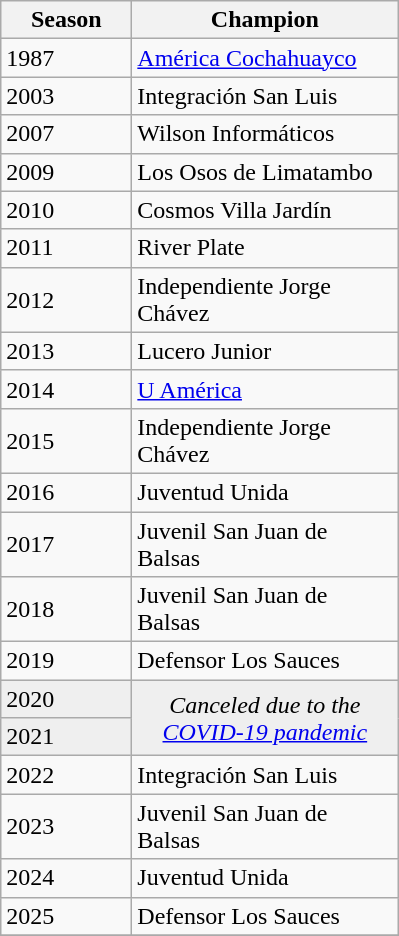<table class="wikitable sortable">
<tr>
<th width=80px>Season</th>
<th width=170px>Champion</th>
</tr>
<tr>
<td>1987</td>
<td><a href='#'>América Cochahuayco</a></td>
</tr>
<tr>
<td>2003</td>
<td>Integración San Luis</td>
</tr>
<tr>
<td>2007</td>
<td>Wilson Informáticos</td>
</tr>
<tr>
<td>2009</td>
<td>Los Osos de Limatambo</td>
</tr>
<tr>
<td>2010</td>
<td>Cosmos Villa Jardín</td>
</tr>
<tr>
<td>2011</td>
<td>River Plate</td>
</tr>
<tr>
<td>2012</td>
<td>Independiente Jorge Chávez</td>
</tr>
<tr>
<td>2013</td>
<td>Lucero Junior</td>
</tr>
<tr>
<td>2014</td>
<td><a href='#'>U América</a></td>
</tr>
<tr>
<td>2015</td>
<td>Independiente Jorge Chávez</td>
</tr>
<tr>
<td>2016</td>
<td>Juventud Unida</td>
</tr>
<tr>
<td>2017</td>
<td>Juvenil San Juan de Balsas</td>
</tr>
<tr>
<td>2018</td>
<td>Juvenil San Juan de Balsas</td>
</tr>
<tr>
<td>2019</td>
<td>Defensor Los Sauces</td>
</tr>
<tr bgcolor=#efefef>
<td>2020</td>
<td rowspan=2 colspan="1" align=center><em>Canceled due to the <a href='#'>COVID-19 pandemic</a></em></td>
</tr>
<tr bgcolor=#efefef>
<td>2021</td>
</tr>
<tr>
<td>2022</td>
<td>Integración San Luis</td>
</tr>
<tr>
<td>2023</td>
<td>Juvenil San Juan de Balsas</td>
</tr>
<tr>
<td>2024</td>
<td>Juventud Unida</td>
</tr>
<tr>
<td>2025</td>
<td>Defensor Los Sauces</td>
</tr>
<tr>
</tr>
</table>
